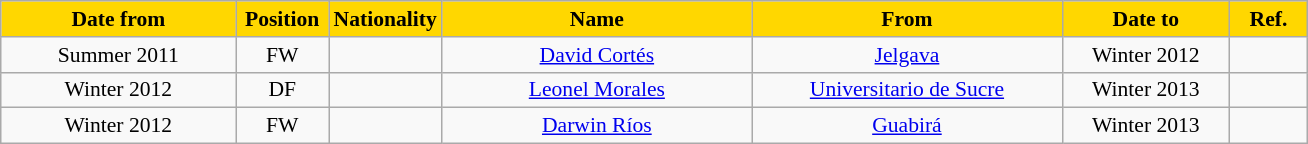<table class="wikitable" style="text-align:center; font-size:90%; ">
<tr>
<th style="background:gold; color:black; width:150px;">Date from</th>
<th style="background:gold; color:black; width:55px;">Position</th>
<th style="background:gold; color:black; width:55px;">Nationality</th>
<th style="background:gold; color:black; width:200px;">Name</th>
<th style="background:gold; color:black; width:200px;">From</th>
<th style="background:gold; color:black; width:105px;">Date to</th>
<th style="background:gold; color:black; width:45px;">Ref.</th>
</tr>
<tr>
<td>Summer 2011</td>
<td>FW</td>
<td></td>
<td><a href='#'>David Cortés</a></td>
<td><a href='#'>Jelgava</a></td>
<td>Winter 2012</td>
<td></td>
</tr>
<tr>
<td>Winter 2012</td>
<td>DF</td>
<td></td>
<td><a href='#'>Leonel Morales</a></td>
<td><a href='#'>Universitario de Sucre</a></td>
<td>Winter 2013</td>
<td></td>
</tr>
<tr>
<td>Winter 2012</td>
<td>FW</td>
<td></td>
<td><a href='#'>Darwin Ríos</a></td>
<td><a href='#'>Guabirá</a></td>
<td>Winter 2013</td>
<td></td>
</tr>
</table>
